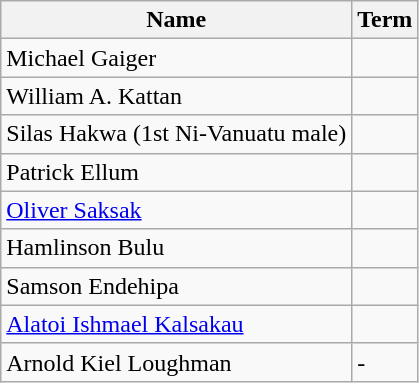<table class="wikitable">
<tr>
<th>Name</th>
<th>Term</th>
</tr>
<tr>
<td>Michael Gaiger</td>
<td></td>
</tr>
<tr>
<td>William A. Kattan</td>
<td></td>
</tr>
<tr>
<td>Silas Hakwa (1st Ni-Vanuatu male)</td>
<td></td>
</tr>
<tr>
<td>Patrick Ellum</td>
<td></td>
</tr>
<tr>
<td><a href='#'>Oliver Saksak</a></td>
<td></td>
</tr>
<tr>
<td>Hamlinson Bulu</td>
<td></td>
</tr>
<tr>
<td>Samson Endehipa</td>
<td></td>
</tr>
<tr>
<td><a href='#'>Alatoi Ishmael Kalsakau</a></td>
<td></td>
</tr>
<tr>
<td>Arnold Kiel Loughman</td>
<td>-</td>
</tr>
</table>
